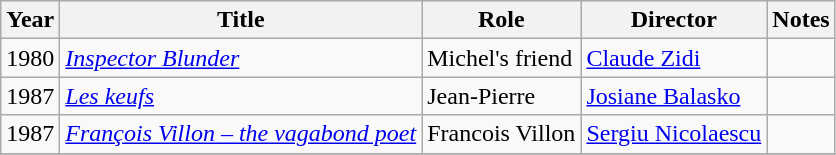<table class="wikitable sortable">
<tr>
<th>Year</th>
<th>Title</th>
<th>Role</th>
<th>Director</th>
<th class="unsortable">Notes</th>
</tr>
<tr>
<td>1980</td>
<td><em><a href='#'>Inspector Blunder</a></em></td>
<td>Michel's friend</td>
<td><a href='#'>Claude Zidi</a></td>
<td></td>
</tr>
<tr>
<td rowspan=1>1987</td>
<td><em><a href='#'>Les keufs</a></em></td>
<td>Jean-Pierre</td>
<td><a href='#'>Josiane Balasko</a></td>
<td></td>
</tr>
<tr>
<td>1987</td>
<td><em><a href='#'>François Villon – the vagabond poet</a></em></td>
<td>Francois Villon</td>
<td><a href='#'>Sergiu Nicolaescu</a></td>
<td></td>
</tr>
<tr>
</tr>
</table>
